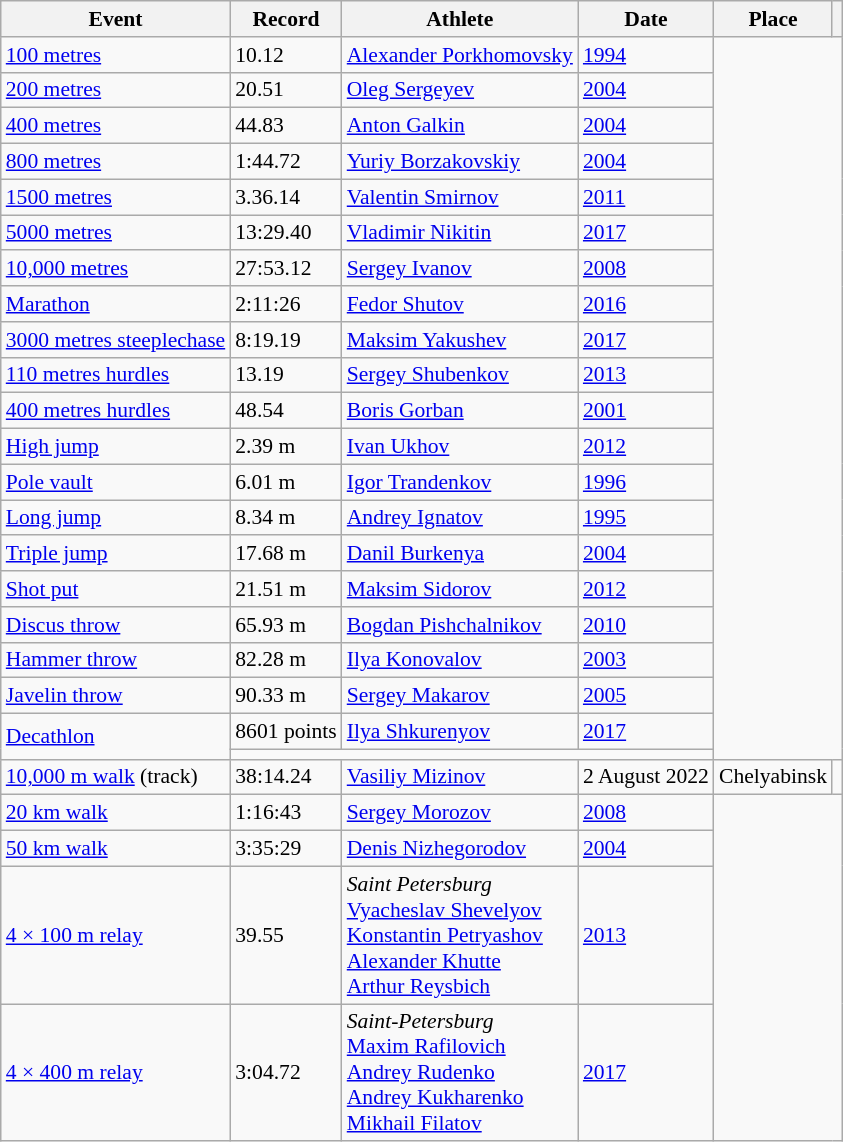<table class="wikitable" style="font-size: 90%;">
<tr>
<th>Event</th>
<th>Record</th>
<th>Athlete</th>
<th>Date</th>
<th>Place</th>
<th></th>
</tr>
<tr>
<td><a href='#'>100 metres</a></td>
<td>10.12 </td>
<td><a href='#'>Alexander Porkhomovsky</a></td>
<td><a href='#'>1994</a></td>
</tr>
<tr>
<td><a href='#'>200 metres</a></td>
<td>20.51 </td>
<td><a href='#'>Oleg Sergeyev</a></td>
<td><a href='#'>2004</a></td>
</tr>
<tr>
<td><a href='#'>400 metres</a></td>
<td>44.83</td>
<td><a href='#'>Anton Galkin</a></td>
<td><a href='#'>2004</a></td>
</tr>
<tr>
<td><a href='#'>800 metres</a></td>
<td>1:44.72</td>
<td><a href='#'>Yuriy Borzakovskiy</a></td>
<td><a href='#'>2004</a></td>
</tr>
<tr>
<td><a href='#'>1500 metres</a></td>
<td>3.36.14</td>
<td><a href='#'>Valentin Smirnov</a></td>
<td><a href='#'>2011</a></td>
</tr>
<tr>
<td><a href='#'>5000 metres</a></td>
<td>13:29.40</td>
<td><a href='#'>Vladimir Nikitin</a></td>
<td><a href='#'>2017</a></td>
</tr>
<tr>
<td><a href='#'>10,000 metres</a></td>
<td>27:53.12</td>
<td><a href='#'>Sergey Ivanov</a></td>
<td><a href='#'>2008</a></td>
</tr>
<tr>
<td><a href='#'>Marathon</a></td>
<td>2:11:26</td>
<td><a href='#'>Fedor Shutov</a></td>
<td><a href='#'>2016</a></td>
</tr>
<tr>
<td><a href='#'>3000 metres steeplechase</a></td>
<td>8:19.19</td>
<td><a href='#'>Maksim Yakushev</a></td>
<td><a href='#'>2017</a></td>
</tr>
<tr>
<td><a href='#'>110 metres hurdles</a></td>
<td>13.19 </td>
<td><a href='#'>Sergey Shubenkov</a></td>
<td><a href='#'>2013</a></td>
</tr>
<tr>
<td><a href='#'>400 metres hurdles</a></td>
<td>48.54</td>
<td><a href='#'>Boris Gorban</a></td>
<td><a href='#'>2001</a></td>
</tr>
<tr>
<td><a href='#'>High jump</a></td>
<td>2.39 m</td>
<td><a href='#'>Ivan Ukhov</a></td>
<td><a href='#'>2012</a></td>
</tr>
<tr>
<td><a href='#'>Pole vault</a></td>
<td>6.01 m</td>
<td><a href='#'>Igor Trandenkov</a></td>
<td><a href='#'>1996</a></td>
</tr>
<tr>
<td><a href='#'>Long jump</a></td>
<td>8.34 m </td>
<td><a href='#'>Andrey Ignatov</a></td>
<td><a href='#'>1995</a></td>
</tr>
<tr>
<td><a href='#'>Triple jump</a></td>
<td>17.68 m </td>
<td><a href='#'>Danil Burkenya</a></td>
<td><a href='#'>2004</a></td>
</tr>
<tr>
<td><a href='#'>Shot put</a></td>
<td>21.51 m</td>
<td><a href='#'>Maksim Sidorov</a></td>
<td><a href='#'>2012</a></td>
</tr>
<tr>
<td><a href='#'>Discus throw</a></td>
<td>65.93 m</td>
<td><a href='#'>Bogdan Pishchalnikov</a></td>
<td><a href='#'>2010</a></td>
</tr>
<tr>
<td><a href='#'>Hammer throw</a></td>
<td>82.28 m</td>
<td><a href='#'>Ilya Konovalov</a></td>
<td><a href='#'>2003</a></td>
</tr>
<tr>
<td><a href='#'>Javelin throw</a></td>
<td>90.33 m</td>
<td><a href='#'>Sergey Makarov</a></td>
<td><a href='#'>2005</a></td>
</tr>
<tr>
<td rowspan=2><a href='#'>Decathlon</a></td>
<td>8601 points</td>
<td><a href='#'>Ilya Shkurenyov</a></td>
<td><a href='#'>2017</a></td>
</tr>
<tr>
<td colspan=3></td>
</tr>
<tr>
<td><a href='#'>10,000 m walk</a> (track)</td>
<td>38:14.24</td>
<td><a href='#'>Vasiliy Mizinov</a></td>
<td>2 August 2022</td>
<td>Chelyabinsk</td>
<td></td>
</tr>
<tr>
<td><a href='#'>20 km walk</a></td>
<td>1:16:43</td>
<td><a href='#'>Sergey Morozov</a></td>
<td><a href='#'>2008</a></td>
</tr>
<tr>
<td><a href='#'>50 km walk</a></td>
<td>3:35:29</td>
<td><a href='#'>Denis Nizhegorodov</a></td>
<td><a href='#'>2004</a></td>
</tr>
<tr>
<td><a href='#'>4 × 100 m relay</a></td>
<td>39.55</td>
<td><em> Saint Petersburg</em><br><a href='#'>Vyacheslav Shevelyov</a><br><a href='#'>Konstantin Petryashov</a><br><a href='#'>Alexander Khutte</a><br><a href='#'>Arthur Reysbich</a></td>
<td><a href='#'>2013</a></td>
</tr>
<tr>
<td><a href='#'>4 × 400 m relay</a></td>
<td>3:04.72</td>
<td><em> Saint-Petersburg</em><br><a href='#'>Maxim Rafilovich</a><br><a href='#'>Andrey Rudenko</a><br><a href='#'>Andrey Kukharenko</a><br><a href='#'>Mikhail Filatov</a></td>
<td><a href='#'>2017</a></td>
</tr>
</table>
